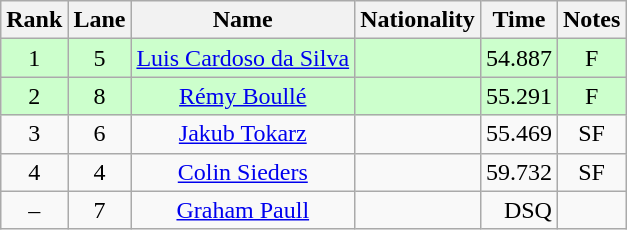<table class="wikitable sortable" style="text-align:center">
<tr>
<th>Rank</th>
<th>Lane</th>
<th>Name</th>
<th>Nationality</th>
<th>Time</th>
<th>Notes</th>
</tr>
<tr bgcolor=ccffcc>
<td align=center>1</td>
<td align=center>5</td>
<td><a href='#'>Luis Cardoso da Silva</a></td>
<td></td>
<td align=right>54.887</td>
<td>F</td>
</tr>
<tr bgcolor=ccffcc>
<td align=center>2</td>
<td align=center>8</td>
<td><a href='#'>Rémy Boullé</a></td>
<td></td>
<td align=right>55.291</td>
<td>F</td>
</tr>
<tr>
<td align=center>3</td>
<td align=center>6</td>
<td><a href='#'>Jakub Tokarz</a></td>
<td></td>
<td align=right>55.469</td>
<td>SF</td>
</tr>
<tr>
<td align=center>4</td>
<td align=center>4</td>
<td><a href='#'>Colin Sieders</a></td>
<td></td>
<td align=right>59.732</td>
<td>SF</td>
</tr>
<tr>
<td align=center>–</td>
<td align=center>7</td>
<td><a href='#'>Graham Paull</a></td>
<td></td>
<td align=right>DSQ</td>
<td></td>
</tr>
</table>
